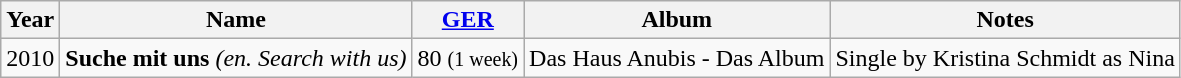<table class="wikitable">
<tr>
<th>Year</th>
<th>Name</th>
<th><a href='#'>GER</a></th>
<th>Album</th>
<th>Notes</th>
</tr>
<tr>
<td>2010</td>
<td><strong>Suche mit uns</strong> <em>(en. Search with us)</em></td>
<td>80 <small>(1 week)</small></td>
<td>Das Haus Anubis - Das Album</td>
<td>Single by Kristina Schmidt as Nina</td>
</tr>
</table>
